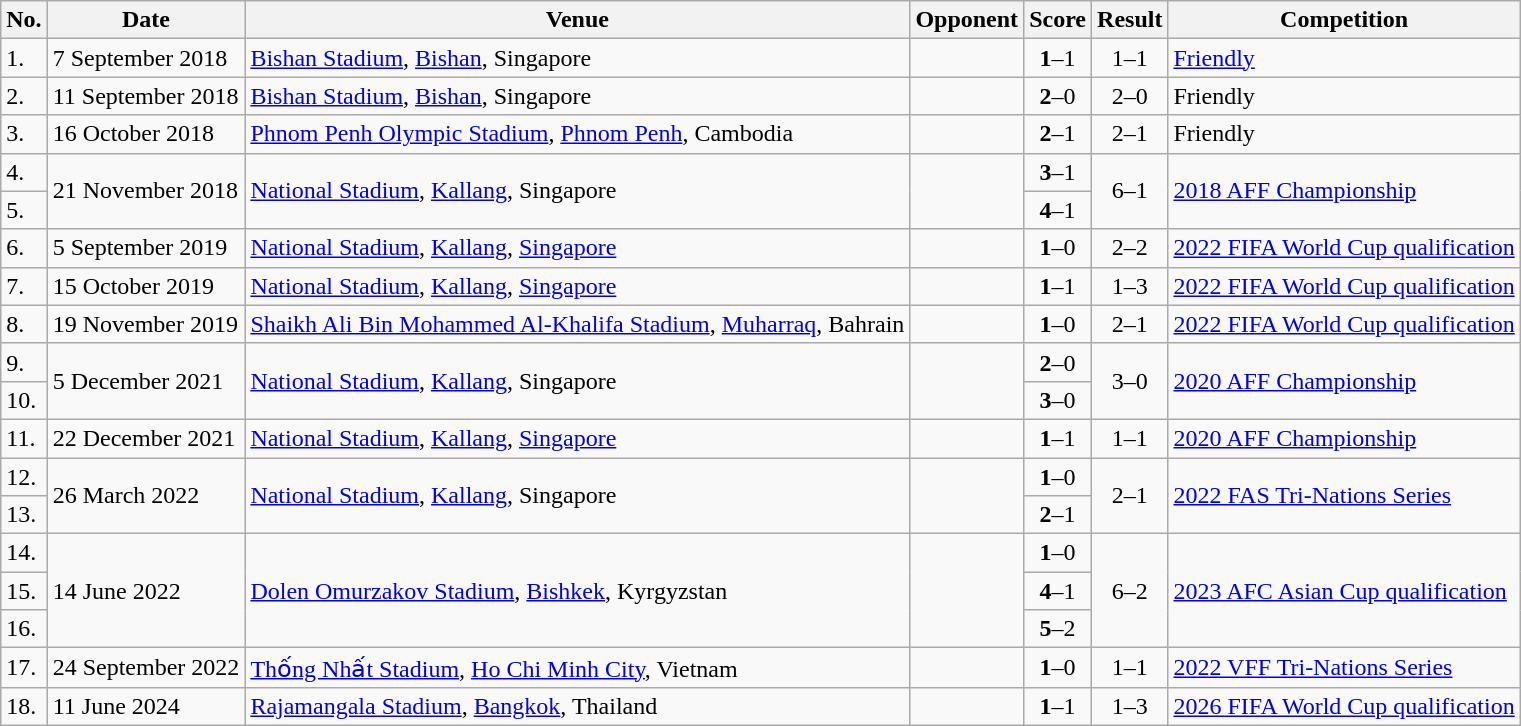<table class="wikitable" style="font-size:100%;">
<tr>
<th>No.</th>
<th>Date</th>
<th>Venue</th>
<th>Opponent</th>
<th>Score</th>
<th>Result</th>
<th>Competition</th>
</tr>
<tr>
<td>1.</td>
<td>7 September 2018</td>
<td><a href='#'>Bishan Stadium</a>, <a href='#'>Bishan</a>, Singapore</td>
<td></td>
<td align=center><strong>1</strong>–1</td>
<td align=center>1–1</td>
<td><a href='#'>Friendly</a></td>
</tr>
<tr>
<td>2.</td>
<td>11 September 2018</td>
<td><a href='#'>Bishan Stadium</a>, <a href='#'>Bishan</a>, Singapore</td>
<td></td>
<td align=center><strong>2</strong>–0</td>
<td align=center>2–0</td>
<td>Friendly</td>
</tr>
<tr>
<td>3.</td>
<td>16 October 2018</td>
<td><a href='#'>Phnom Penh Olympic Stadium</a>, <a href='#'>Phnom Penh</a>, Cambodia</td>
<td></td>
<td align=center><strong>2</strong>–1</td>
<td align=center>2–1</td>
<td>Friendly</td>
</tr>
<tr>
<td>4.</td>
<td rowspan="2">21 November 2018</td>
<td rowspan="2"><a href='#'>National Stadium</a>, <a href='#'>Kallang</a>, Singapore</td>
<td rowspan="2"></td>
<td align=center><strong>3</strong>–1</td>
<td rowspan=2 align=center>6–1</td>
<td rowspan=2><a href='#'>2018 AFF Championship</a></td>
</tr>
<tr>
<td>5.</td>
<td align=center><strong>4</strong>–1</td>
</tr>
<tr>
<td>6.</td>
<td>5 September 2019</td>
<td><a href='#'>National Stadium</a>, <a href='#'>Kallang</a>, <a href='#'>Singapore</a></td>
<td></td>
<td align=center><strong>1</strong>–0</td>
<td align=center>2–2</td>
<td><a href='#'>2022 FIFA World Cup qualification</a></td>
</tr>
<tr>
<td>7.</td>
<td>15 October 2019</td>
<td><a href='#'>National Stadium</a>, <a href='#'>Kallang</a>, <a href='#'>Singapore</a></td>
<td></td>
<td align=center><strong>1</strong>–1</td>
<td align=center>1–3</td>
<td><a href='#'>2022 FIFA World Cup qualification</a></td>
</tr>
<tr>
<td>8.</td>
<td>19 November 2019</td>
<td><a href='#'>Shaikh Ali Bin Mohammed Al-Khalifa Stadium</a>, <a href='#'>Muharraq</a>, Bahrain</td>
<td></td>
<td align=center><strong>1</strong>–0</td>
<td align=center>2–1</td>
<td><a href='#'>2022 FIFA World Cup qualification</a></td>
</tr>
<tr>
<td>9.</td>
<td rowspan="2">5 December 2021</td>
<td rowspan="2"><a href='#'>National Stadium</a>, <a href='#'>Kallang</a>, Singapore</td>
<td rowspan="2"></td>
<td align=center><strong>2</strong>–0</td>
<td rowspan=2 align=center>3–0</td>
<td rowspan=2><a href='#'>2020 AFF Championship</a></td>
</tr>
<tr>
<td>10.</td>
<td align=center><strong>3</strong>–0</td>
</tr>
<tr>
<td>11.</td>
<td>22 December 2021</td>
<td><a href='#'>National Stadium</a>, <a href='#'>Kallang</a>, <a href='#'>Singapore</a></td>
<td></td>
<td align=center><strong>1</strong>–1</td>
<td align=center>1–1</td>
<td><a href='#'>2020 AFF Championship</a></td>
</tr>
<tr>
<td>12.</td>
<td rowspan="2">26 March 2022</td>
<td rowspan="2"><a href='#'>National Stadium</a>, <a href='#'>Kallang</a>, Singapore</td>
<td rowspan="2"></td>
<td align=center><strong>1</strong>–0</td>
<td rowspan=2 align=center>2–1</td>
<td rowspan=2><a href='#'>2022 FAS Tri-Nations Series</a></td>
</tr>
<tr>
<td>13.</td>
<td align=center><strong>2</strong>–1</td>
</tr>
<tr>
<td>14.</td>
<td rowspan="3">14 June 2022</td>
<td rowspan="3"><a href='#'>Dolen Omurzakov Stadium</a>, <a href='#'>Bishkek</a>, Kyrgyzstan</td>
<td rowspan="3"></td>
<td align=center><strong>1</strong>–0</td>
<td rowspan="3" align=center>6–2</td>
<td rowspan="3"><a href='#'>2023 AFC Asian Cup qualification</a></td>
</tr>
<tr>
<td>15.</td>
<td align=center><strong>4</strong>–1</td>
</tr>
<tr>
<td>16.</td>
<td align=center><strong>5</strong>–2</td>
</tr>
<tr>
<td>17.</td>
<td>24 September 2022</td>
<td><a href='#'>Thống Nhất Stadium</a>, <a href='#'>Ho Chi Minh City</a>, Vietnam</td>
<td></td>
<td align=center><strong>1</strong>–0</td>
<td align=center>1–1</td>
<td><a href='#'>2022 VFF Tri-Nations Series</a></td>
</tr>
<tr>
<td>18.</td>
<td>11 June 2024</td>
<td><a href='#'>Rajamangala Stadium</a>, <a href='#'>Bangkok</a>, Thailand</td>
<td></td>
<td align=center><strong>1</strong>–1</td>
<td align=center>1–3</td>
<td><a href='#'>2026 FIFA World Cup qualification</a></td>
</tr>
</table>
